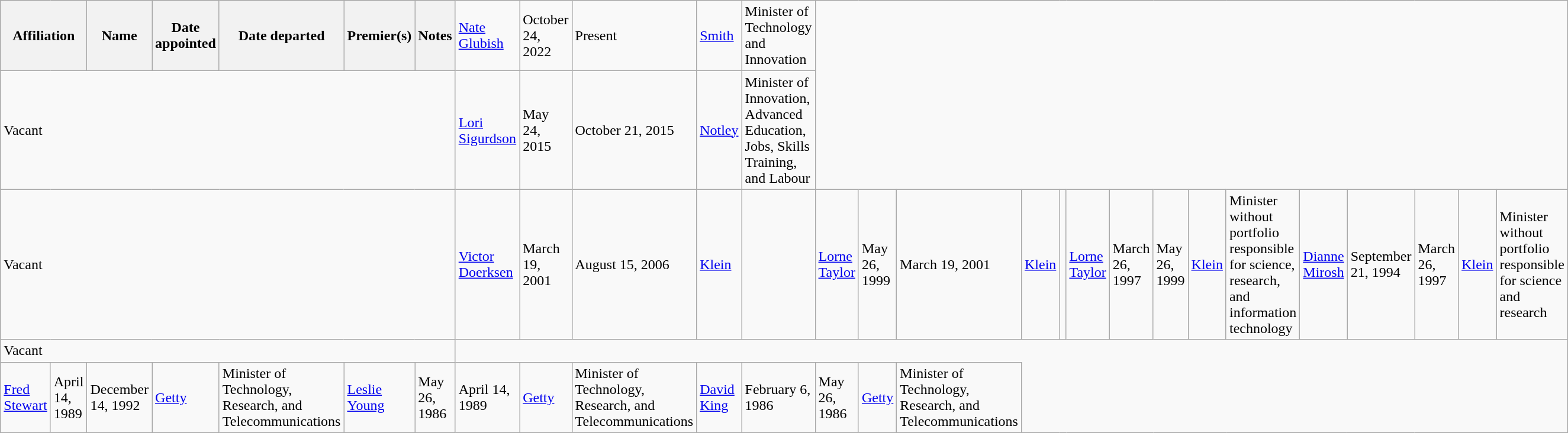<table class="wikitable">
<tr>
<th colspan="2">Affiliation</th>
<th>Name</th>
<th>Date appointed</th>
<th>Date departed</th>
<th>Premier(s)</th>
<th>Notes<br></th>
<td><a href='#'>Nate Glubish</a></td>
<td>October 24, 2022</td>
<td>Present</td>
<td><a href='#'>Smith</a></td>
<td>Minister of Technology and Innovation</td>
</tr>
<tr>
<td colspan="7">Vacant<br></td>
<td><a href='#'>Lori Sigurdson</a></td>
<td>May 24, 2015</td>
<td>October 21, 2015</td>
<td><a href='#'>Notley</a></td>
<td>Minister of Innovation, Advanced Education, Jobs, Skills Training, and Labour</td>
</tr>
<tr>
<td colspan="7">Vacant<br></td>
<td><a href='#'>Victor Doerksen</a></td>
<td>March 19, 2001</td>
<td>August 15, 2006</td>
<td><a href='#'>Klein</a></td>
<td><br></td>
<td><a href='#'>Lorne Taylor</a></td>
<td>May 26, 1999</td>
<td>March 19, 2001</td>
<td><a href='#'>Klein</a></td>
<td><br></td>
<td><a href='#'>Lorne Taylor</a></td>
<td>March 26, 1997</td>
<td>May 26, 1999</td>
<td><a href='#'>Klein</a></td>
<td>Minister without portfolio responsible for science, research, and information technology<br></td>
<td><a href='#'>Dianne Mirosh</a></td>
<td>September 21, 1994</td>
<td>March 26, 1997</td>
<td><a href='#'>Klein</a></td>
<td>Minister without portfolio responsible for science and research</td>
</tr>
<tr>
<td colspan="7">Vacant</td>
</tr>
<tr>
<td><a href='#'>Fred Stewart</a></td>
<td>April 14, 1989</td>
<td>December 14, 1992</td>
<td><a href='#'>Getty</a></td>
<td>Minister of Technology, Research, and Telecommunications<br></td>
<td><a href='#'>Leslie Young</a></td>
<td>May 26, 1986</td>
<td>April 14, 1989</td>
<td><a href='#'>Getty</a></td>
<td>Minister of Technology, Research, and Telecommunications<br></td>
<td><a href='#'>David King</a></td>
<td>February 6, 1986</td>
<td>May 26, 1986</td>
<td><a href='#'>Getty</a></td>
<td>Minister of Technology, Research, and Telecommunications</td>
</tr>
</table>
